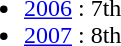<table border="0" cellpadding="2">
<tr valign="top">
<td><br><ul><li><a href='#'>2006</a> : 7th</li><li><a href='#'>2007</a> : 8th</li></ul></td>
</tr>
</table>
